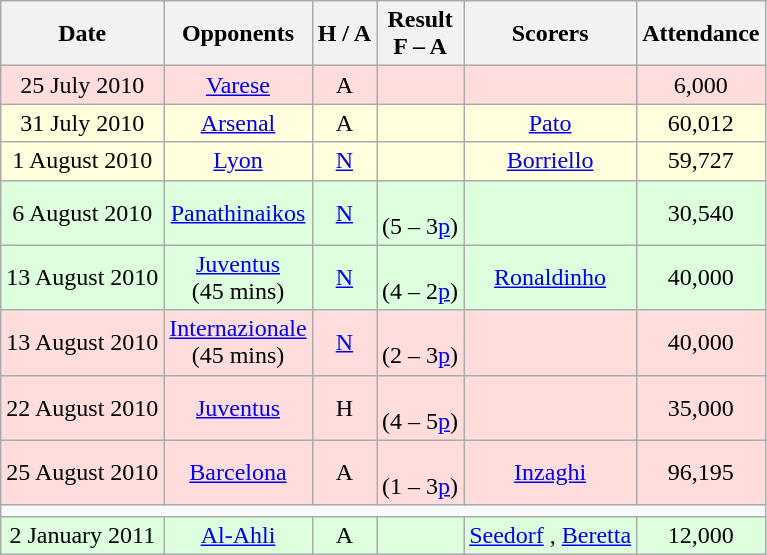<table class="wikitable" style="text-align:center">
<tr>
<th>Date</th>
<th>Opponents</th>
<th>H / A</th>
<th>Result<br>F – A</th>
<th>Scorers</th>
<th>Attendance</th>
</tr>
<tr style="background:#fdd;">
<td>25 July 2010</td>
<td><a href='#'>Varese</a></td>
<td>A</td>
<td></td>
<td></td>
<td>6,000</td>
</tr>
<tr style="background:#ffd;">
<td>31 July 2010</td>
<td><a href='#'>Arsenal</a></td>
<td>A</td>
<td></td>
<td><a href='#'>Pato</a> </td>
<td>60,012</td>
</tr>
<tr style="background:#ffd;">
<td>1 August 2010</td>
<td><a href='#'>Lyon</a></td>
<td><a href='#'>N</a></td>
<td></td>
<td><a href='#'>Borriello</a> </td>
<td>59,727</td>
</tr>
<tr style="background:#dfd;">
<td>6 August 2010</td>
<td><a href='#'>Panathinaikos</a></td>
<td><a href='#'>N</a></td>
<td><br>(5 – 3<a href='#'>p</a>)</td>
<td></td>
<td>30,540</td>
</tr>
<tr style="background:#dfd;">
<td>13 August 2010</td>
<td><a href='#'>Juventus</a><br>(45 mins)</td>
<td><a href='#'>N</a></td>
<td><br>(4 – 2<a href='#'>p</a>)</td>
<td><a href='#'>Ronaldinho</a> </td>
<td>40,000</td>
</tr>
<tr style="background:#fdd;">
<td>13 August 2010</td>
<td><a href='#'>Internazionale</a><br>(45 mins)</td>
<td><a href='#'>N</a></td>
<td><br>(2 – 3<a href='#'>p</a>)</td>
<td></td>
<td>40,000</td>
</tr>
<tr style="background:#fdd;">
<td>22 August 2010</td>
<td><a href='#'>Juventus</a></td>
<td>H</td>
<td><br>(4 – 5<a href='#'>p</a>)</td>
<td></td>
<td>35,000</td>
</tr>
<tr style="background:#fdd;">
<td>25 August 2010</td>
<td><a href='#'>Barcelona</a></td>
<td>A</td>
<td><br>(1 – 3<a href='#'>p</a>)</td>
<td><a href='#'>Inzaghi</a> </td>
<td>96,195</td>
</tr>
<tr>
<td colspan="6"></td>
</tr>
<tr style="background:#dfd;">
<td>2 January 2011</td>
<td><a href='#'>Al-Ahli</a></td>
<td>A</td>
<td></td>
<td><a href='#'>Seedorf</a> , <a href='#'>Beretta</a> </td>
<td>12,000</td>
</tr>
</table>
